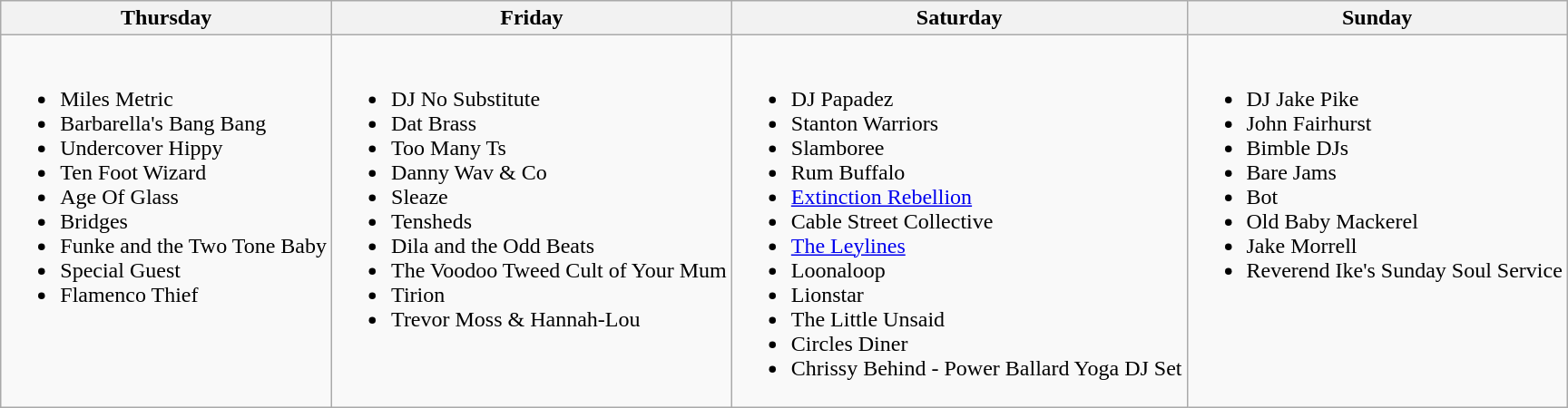<table class="wikitable">
<tr>
<th>Thursday</th>
<th>Friday</th>
<th>Saturday</th>
<th>Sunday</th>
</tr>
<tr valign="top">
<td><br><ul><li>Miles Metric</li><li>Barbarella's Bang Bang</li><li>Undercover Hippy</li><li>Ten Foot Wizard</li><li>Age Of Glass</li><li>Bridges</li><li>Funke and the Two Tone Baby</li><li>Special Guest</li><li>Flamenco Thief</li></ul></td>
<td><br><ul><li>DJ No Substitute</li><li>Dat Brass</li><li>Too Many Ts</li><li>Danny Wav & Co</li><li>Sleaze</li><li>Tensheds</li><li>Dila and the Odd Beats</li><li>The Voodoo Tweed Cult of Your Mum</li><li>Tirion</li><li>Trevor Moss & Hannah-Lou</li></ul></td>
<td><br><ul><li>DJ Papadez</li><li>Stanton Warriors</li><li>Slamboree</li><li>Rum Buffalo</li><li><a href='#'>Extinction Rebellion</a></li><li>Cable Street Collective</li><li><a href='#'>The Leylines</a></li><li>Loonaloop</li><li>Lionstar</li><li>The Little Unsaid</li><li>Circles Diner</li><li>Chrissy Behind - Power Ballard Yoga DJ Set</li></ul></td>
<td><br><ul><li>DJ Jake Pike</li><li>John Fairhurst</li><li>Bimble DJs</li><li>Bare Jams</li><li>Bot</li><li>Old Baby Mackerel</li><li>Jake Morrell</li><li>Reverend Ike's Sunday Soul Service</li></ul></td>
</tr>
</table>
